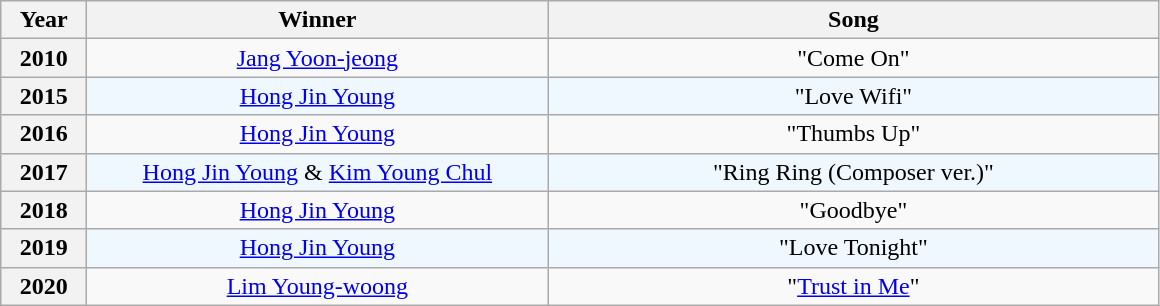<table class="wikitable plainrowheaders" style="text-align: center">
<tr>
<th scope="col" width="50">Year</th>
<th scope="col" width="300">Winner</th>
<th scope="col" width="400">Song</th>
</tr>
<tr>
<th scope="row" style="text-align:center;">2010</th>
<td><a href='#'>Jang Yoon-jeong</a></td>
<td>"Come On"</td>
</tr>
<tr style="background:#F0F8FF">
<th scope="row" style="text-align:center;">2015</th>
<td><a href='#'>Hong Jin Young</a></td>
<td>"Love Wifi"</td>
</tr>
<tr>
<th scope="row" style="text-align:center;">2016</th>
<td><a href='#'>Hong Jin Young</a></td>
<td>"Thumbs Up"</td>
</tr>
<tr style="background:#F0F8FF">
<th scope="row" style="text-align:center;">2017</th>
<td><a href='#'>Hong Jin Young</a> & <a href='#'>Kim Young Chul</a></td>
<td>"Ring Ring (Composer ver.)"</td>
</tr>
<tr>
<th scope="row" style="text-align:center;">2018</th>
<td><a href='#'>Hong Jin Young</a></td>
<td>"Goodbye"</td>
</tr>
<tr style="background:#F0F8FF">
<th scope="row" style="text-align:center;">2019</th>
<td><a href='#'>Hong Jin Young</a></td>
<td>"Love Tonight"</td>
</tr>
<tr>
<th scope="row" style="text-align:center;">2020</th>
<td><a href='#'>Lim Young-woong</a></td>
<td>"<a href='#'>Trust in Me</a>"</td>
</tr>
</table>
